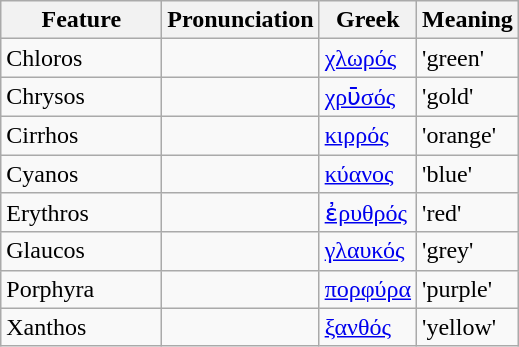<table class="wikitable">
<tr>
<th width=100>Feature</th>
<th>Pronunciation</th>
<th>Greek</th>
<th>Meaning</th>
</tr>
<tr>
<td>Chloros</td>
<td></td>
<td><a href='#'>χλωρός</a></td>
<td>'green'</td>
</tr>
<tr>
<td>Chrysos</td>
<td></td>
<td><a href='#'>χρῡσός</a></td>
<td>'gold'</td>
</tr>
<tr>
<td>Cirrhos</td>
<td></td>
<td><a href='#'>κιρρός</a></td>
<td>'orange'</td>
</tr>
<tr>
<td>Cyanos</td>
<td></td>
<td><a href='#'>κύανος</a></td>
<td>'blue'</td>
</tr>
<tr>
<td>Erythros</td>
<td></td>
<td><a href='#'>ἐρυθρός</a></td>
<td>'red'</td>
</tr>
<tr>
<td>Glaucos</td>
<td></td>
<td><a href='#'>γλαυκός</a></td>
<td>'grey'</td>
</tr>
<tr>
<td>Porphyra</td>
<td></td>
<td><a href='#'>πορφύρα</a></td>
<td>'purple'</td>
</tr>
<tr>
<td>Xanthos</td>
<td></td>
<td><a href='#'>ξανθός</a></td>
<td>'yellow'</td>
</tr>
</table>
